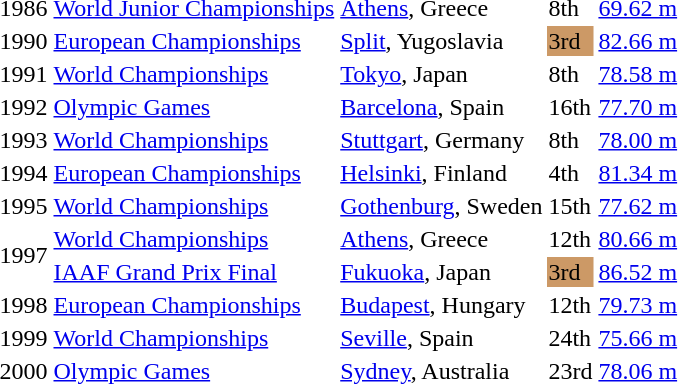<table>
<tr>
<td>1986</td>
<td><a href='#'>World Junior Championships</a></td>
<td><a href='#'>Athens</a>, Greece</td>
<td>8th</td>
<td><a href='#'>69.62 m</a></td>
</tr>
<tr>
<td>1990</td>
<td><a href='#'>European Championships</a></td>
<td><a href='#'>Split</a>, Yugoslavia</td>
<td bgcolor="cc9966">3rd</td>
<td><a href='#'>82.66 m</a></td>
</tr>
<tr>
<td>1991</td>
<td><a href='#'>World Championships</a></td>
<td><a href='#'>Tokyo</a>, Japan</td>
<td>8th</td>
<td><a href='#'>78.58 m</a></td>
</tr>
<tr>
<td>1992</td>
<td><a href='#'>Olympic Games</a></td>
<td><a href='#'>Barcelona</a>, Spain</td>
<td>16th</td>
<td><a href='#'>77.70 m</a></td>
</tr>
<tr>
<td>1993</td>
<td><a href='#'>World Championships</a></td>
<td><a href='#'>Stuttgart</a>, Germany</td>
<td>8th</td>
<td><a href='#'>78.00 m</a></td>
</tr>
<tr>
<td>1994</td>
<td><a href='#'>European Championships</a></td>
<td><a href='#'>Helsinki</a>, Finland</td>
<td>4th</td>
<td><a href='#'>81.34 m</a></td>
</tr>
<tr>
<td>1995</td>
<td><a href='#'>World Championships</a></td>
<td><a href='#'>Gothenburg</a>, Sweden</td>
<td>15th</td>
<td><a href='#'>77.62 m</a></td>
</tr>
<tr>
<td rowspan=2>1997</td>
<td><a href='#'>World Championships</a></td>
<td><a href='#'>Athens</a>, Greece</td>
<td>12th</td>
<td><a href='#'>80.66 m</a></td>
</tr>
<tr>
<td><a href='#'>IAAF Grand Prix Final</a></td>
<td><a href='#'>Fukuoka</a>, Japan</td>
<td bgcolor="cc9966">3rd</td>
<td><a href='#'>86.52 m</a></td>
</tr>
<tr>
<td>1998</td>
<td><a href='#'>European Championships</a></td>
<td><a href='#'>Budapest</a>, Hungary</td>
<td>12th</td>
<td><a href='#'>79.73 m</a></td>
</tr>
<tr>
<td>1999</td>
<td><a href='#'>World Championships</a></td>
<td><a href='#'>Seville</a>, Spain</td>
<td>24th</td>
<td><a href='#'>75.66 m</a></td>
</tr>
<tr>
<td>2000</td>
<td><a href='#'>Olympic Games</a></td>
<td><a href='#'>Sydney</a>, Australia</td>
<td>23rd</td>
<td><a href='#'>78.06 m</a></td>
</tr>
</table>
